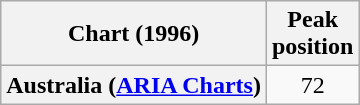<table class="wikitable sortable plainrowheaders" style="text-align:center">
<tr>
<th scope="col">Chart (1996)</th>
<th scope="col">Peak<br>position</th>
</tr>
<tr>
<th scope="row">Australia (<a href='#'>ARIA Charts</a>)</th>
<td>72</td>
</tr>
</table>
